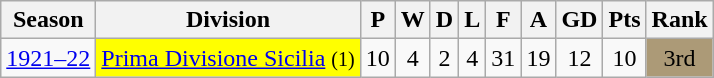<table class="wikitable sortable" style="text-align:center;">
<tr>
<th>Season</th>
<th class="unsortable">Division</th>
<th>P</th>
<th>W</th>
<th>D</th>
<th>L</th>
<th>F</th>
<th>A</th>
<th>GD</th>
<th>Pts</th>
<th>Rank</th>
</tr>
<tr>
<td><a href='#'>1921–22</a></td>
<td bgcolor="yellow"><a href='#'>Prima Divisione Sicilia</a> <small>(1)</small></td>
<td>10</td>
<td>4</td>
<td>2</td>
<td>4</td>
<td>31</td>
<td>19</td>
<td>12</td>
<td>10</td>
<td bgcolor="#AC9A77">3rd</td>
</tr>
</table>
